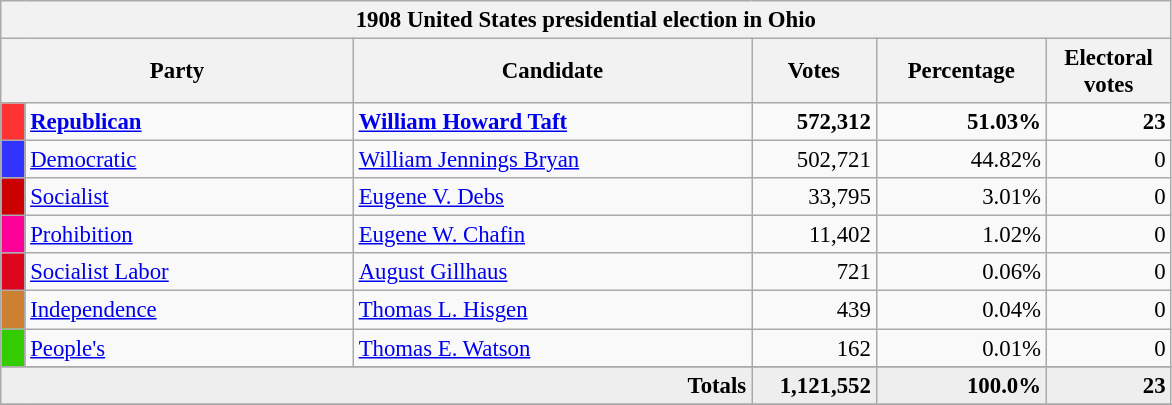<table class="wikitable" style="font-size: 95%;">
<tr>
<th colspan="6">1908 United States presidential election in Ohio</th>
</tr>
<tr>
<th colspan="2" style="width: 15em">Party</th>
<th style="width: 17em">Candidate</th>
<th style="width: 5em">Votes</th>
<th style="width: 7em">Percentage</th>
<th style="width: 5em">Electoral votes</th>
</tr>
<tr>
<th style="background-color:#FF3333; width: 3px"></th>
<td style="width: 130px"><strong><a href='#'>Republican</a></strong></td>
<td><strong><a href='#'>William Howard Taft</a></strong></td>
<td align="right"><strong>572,312</strong></td>
<td align="right"><strong>51.03%</strong></td>
<td align="right"><strong>23</strong></td>
</tr>
<tr>
<th style="background-color:#3333FF; width: 3px"></th>
<td style="width: 130px"><a href='#'>Democratic</a></td>
<td><a href='#'>William Jennings Bryan</a></td>
<td align="right">502,721</td>
<td align="right">44.82%</td>
<td align="right">0</td>
</tr>
<tr>
<th style="background-color:#c00; width: 3px"></th>
<td style="width: 130px"><a href='#'>Socialist</a></td>
<td><a href='#'>Eugene V. Debs</a></td>
<td align="right">33,795</td>
<td align="right">3.01%</td>
<td align="right">0</td>
</tr>
<tr>
<th style="background-color:#f09; width: 3px"></th>
<td style="width: 130px"><a href='#'>Prohibition</a></td>
<td><a href='#'>Eugene W. Chafin</a></td>
<td align="right">11,402</td>
<td align="right">1.02%</td>
<td align="right">0</td>
</tr>
<tr>
<th style="background-color:#DD051D; width: 3px"></th>
<td style="width: 130px"><a href='#'>Socialist Labor</a></td>
<td><a href='#'>August Gillhaus</a></td>
<td align="right">721</td>
<td align="right">0.06%</td>
<td align="right">0</td>
</tr>
<tr>
<th style="background-color:#CD7F32; width: 3px"></th>
<td style="width: 130px"><a href='#'>Independence</a></td>
<td><a href='#'>Thomas L. Hisgen</a></td>
<td align="right">439</td>
<td align="right">0.04%</td>
<td align="right">0</td>
</tr>
<tr>
<th style="background-color:#3c0; width: 3px"></th>
<td style="width: 130px"><a href='#'>People's</a></td>
<td><a href='#'>Thomas E. Watson</a></td>
<td align="right">162</td>
<td align="right">0.01%</td>
<td align="right">0</td>
</tr>
<tr>
</tr>
<tr bgcolor="#EEEEEE">
<td colspan="3" align="right"><strong>Totals</strong></td>
<td align="right"><strong>1,121,552</strong></td>
<td align="right"><strong>100.0%</strong></td>
<td align="right"><strong>23</strong></td>
</tr>
<tr>
</tr>
</table>
